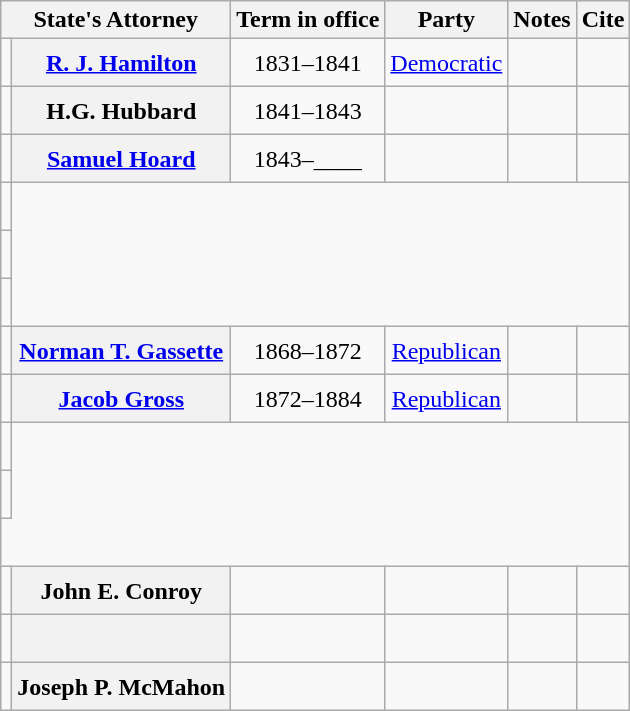<table class="wikitable sortable" style="text-align:center;">
<tr>
<th colspan="2">State's Attorney</th>
<th scope="col">Term in office</th>
<th scope="col">Party</th>
<th scope="col">Notes</th>
<th scope="col">Cite</th>
</tr>
<tr style="height:2em;">
<td></td>
<th><a href='#'>R. J. Hamilton</a></th>
<td>1831–1841</td>
<td><a href='#'>Democratic</a></td>
<td></td>
<td></td>
</tr>
<tr style="height:2em;">
<td></td>
<th>H.G. Hubbard</th>
<td>1841–1843</td>
<td></td>
<td></td>
<td></td>
</tr>
<tr style="height:2em;">
<td></td>
<th><a href='#'>Samuel Hoard</a></th>
<td>1843–____</td>
<td></td>
<td></td>
<td></td>
</tr>
<tr style="height:2em;">
<td></td>
</tr>
<tr style="height:2em;">
<td></td>
</tr>
<tr style="height:2em;">
<td></td>
</tr>
<tr style="height:2em;">
<td></td>
<th><a href='#'>Norman T. Gassette</a></th>
<td>1868–1872</td>
<td><a href='#'>Republican</a></td>
<td></td>
<td></td>
</tr>
<tr style="height:2em;">
<td></td>
<th><a href='#'>Jacob Gross</a></th>
<td>1872–1884</td>
<td><a href='#'>Republican</a></td>
<td></td>
<td></td>
</tr>
<tr style="height:2em;">
<td></td>
</tr>
<tr style="height:2em;">
<td></td>
</tr>
<tr style="height:2em;">
</tr>
<tr style="height:2em;">
<td></td>
<th>John E. Conroy</th>
<td></td>
<td></td>
<td></td>
<td></td>
</tr>
<tr style="height:2em;">
<td></td>
<th></th>
<td></td>
<td></td>
<td></td>
</tr>
<tr style="height:2em;">
<td></td>
<th>Joseph P. McMahon</th>
<td></td>
<td></td>
<td></td>
<td></td>
</tr>
</table>
